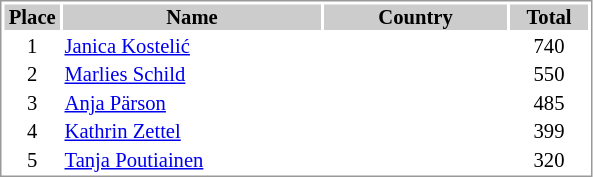<table border="0" style="border: 1px solid #999; background-color:#FFFFFF; text-align:left; font-size:86%; line-height:15px;">
<tr align="center" bgcolor="#CCCCCC">
<th width=35>Place</th>
<th width=170>Name</th>
<th width=120>Country</th>
<th width=50>Total</th>
</tr>
<tr>
<td align=center>1</td>
<td><a href='#'>Janica Kostelić</a></td>
<td></td>
<td align=center>740</td>
</tr>
<tr>
<td align=center>2</td>
<td><a href='#'>Marlies Schild</a></td>
<td></td>
<td align=center>550</td>
</tr>
<tr>
<td align=center>3</td>
<td><a href='#'>Anja Pärson</a></td>
<td></td>
<td align=center>485</td>
</tr>
<tr>
<td align=center>4</td>
<td><a href='#'>Kathrin Zettel</a></td>
<td></td>
<td align=center>399</td>
</tr>
<tr>
<td align=center>5</td>
<td><a href='#'>Tanja Poutiainen</a></td>
<td></td>
<td align=center>320</td>
</tr>
</table>
